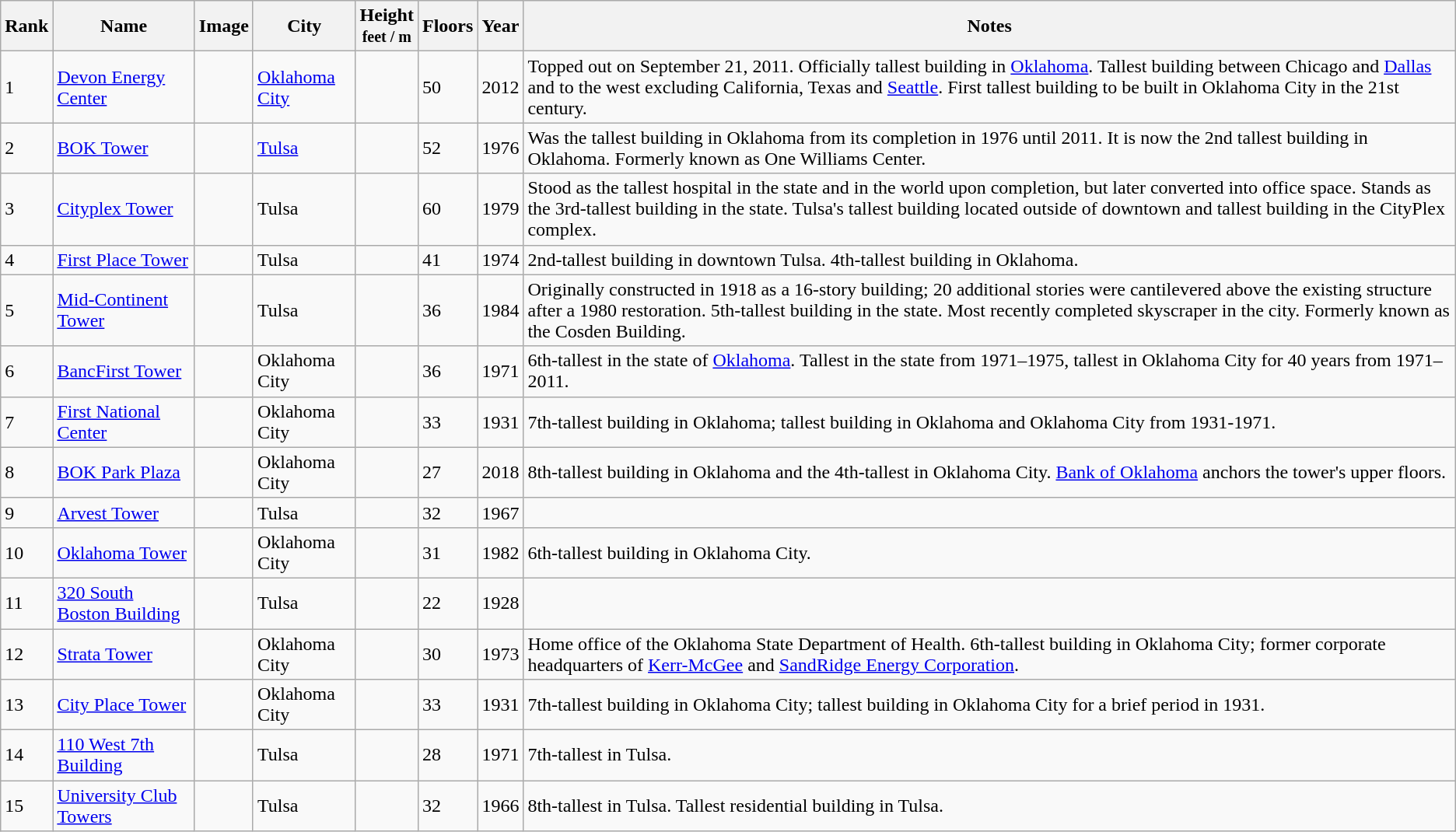<table class="wikitable sortable">
<tr>
<th>Rank</th>
<th>Name</th>
<th>Image</th>
<th>City</th>
<th>Height<br><small>feet / m</small></th>
<th>Floors</th>
<th>Year</th>
<th class="unsortable">Notes</th>
</tr>
<tr>
<td>1</td>
<td align=left><a href='#'>Devon Energy Center</a></td>
<td></td>
<td><a href='#'>Oklahoma City</a></td>
<td></td>
<td>50</td>
<td>2012</td>
<td align=left>Topped out on September 21, 2011. Officially tallest building in <a href='#'>Oklahoma</a>. Tallest building between Chicago and <a href='#'>Dallas</a> and to the west excluding California, Texas and <a href='#'>Seattle</a>. First tallest building to be built in Oklahoma City in the 21st century.</td>
</tr>
<tr>
<td>2</td>
<td><a href='#'>BOK Tower</a></td>
<td></td>
<td><a href='#'>Tulsa</a></td>
<td></td>
<td>52</td>
<td>1976</td>
<td>Was the tallest building in Oklahoma from its completion in 1976 until 2011.  It is now the 2nd tallest building in Oklahoma.  Formerly known as One Williams Center.</td>
</tr>
<tr>
<td>3</td>
<td><a href='#'>Cityplex Tower</a></td>
<td></td>
<td>Tulsa</td>
<td></td>
<td>60</td>
<td>1979</td>
<td>Stood as the tallest hospital in the state and in the world upon completion, but later converted into office space. Stands as the 3rd-tallest building in the state. Tulsa's tallest building located outside of downtown and tallest building in the CityPlex complex.</td>
</tr>
<tr>
<td>4</td>
<td><a href='#'>First Place Tower</a></td>
<td></td>
<td>Tulsa</td>
<td></td>
<td>41</td>
<td>1974</td>
<td>2nd-tallest building in downtown Tulsa. 4th-tallest building in Oklahoma.</td>
</tr>
<tr>
<td>5</td>
<td><a href='#'>Mid-Continent Tower</a></td>
<td></td>
<td>Tulsa</td>
<td></td>
<td>36</td>
<td>1984</td>
<td>Originally constructed in 1918 as a 16-story building; 20 additional stories were cantilevered above the existing structure after a 1980 restoration. 5th-tallest building in the state. Most recently completed skyscraper in the city. Formerly known as the Cosden Building.</td>
</tr>
<tr>
<td>6</td>
<td align=left><a href='#'>BancFirst Tower</a></td>
<td></td>
<td>Oklahoma City</td>
<td></td>
<td>36</td>
<td>1971</td>
<td align=left>6th-tallest in the state of <a href='#'>Oklahoma</a>. Tallest in the state from 1971–1975, tallest in Oklahoma City for 40 years from 1971–2011.</td>
</tr>
<tr>
<td>7</td>
<td align=left><a href='#'>First National Center</a></td>
<td></td>
<td>Oklahoma City</td>
<td></td>
<td>33</td>
<td>1931</td>
<td align=left>7th-tallest building in Oklahoma; tallest building in Oklahoma and Oklahoma City from 1931-1971.</td>
</tr>
<tr>
<td>8</td>
<td align=left><a href='#'>BOK Park Plaza</a></td>
<td></td>
<td>Oklahoma City</td>
<td></td>
<td>27</td>
<td>2018</td>
<td align=left>8th-tallest building in Oklahoma and the 4th-tallest in Oklahoma City. <a href='#'>Bank of Oklahoma</a> anchors the tower's upper floors.</td>
</tr>
<tr>
<td>9</td>
<td><a href='#'>Arvest Tower</a></td>
<td></td>
<td>Tulsa</td>
<td></td>
<td>32</td>
<td>1967</td>
<td></td>
</tr>
<tr>
<td>10</td>
<td align=left><a href='#'>Oklahoma Tower</a></td>
<td></td>
<td>Oklahoma City</td>
<td></td>
<td>31</td>
<td>1982</td>
<td align=left>6th-tallest building in Oklahoma City.</td>
</tr>
<tr>
<td>11</td>
<td><a href='#'>320 South Boston Building</a></td>
<td></td>
<td>Tulsa</td>
<td></td>
<td>22</td>
<td>1928</td>
<td></td>
</tr>
<tr>
<td>12</td>
<td align=left><a href='#'>Strata Tower</a></td>
<td></td>
<td>Oklahoma City</td>
<td></td>
<td>30</td>
<td>1973</td>
<td>Home office of the Oklahoma State Department of Health. 6th-tallest building in Oklahoma City; former corporate headquarters of <a href='#'>Kerr-McGee</a> and <a href='#'>SandRidge Energy Corporation</a>.</td>
</tr>
<tr>
<td>13</td>
<td align=left><a href='#'>City Place Tower</a></td>
<td></td>
<td>Oklahoma City</td>
<td></td>
<td>33</td>
<td>1931</td>
<td align=left>7th-tallest building in Oklahoma City; tallest building in Oklahoma City for a brief period in 1931.</td>
</tr>
<tr>
<td>14</td>
<td><a href='#'>110 West 7th Building</a></td>
<td></td>
<td>Tulsa</td>
<td></td>
<td>28</td>
<td>1971</td>
<td>7th-tallest in Tulsa.</td>
</tr>
<tr>
<td>15</td>
<td><a href='#'>University Club Towers</a></td>
<td></td>
<td>Tulsa</td>
<td></td>
<td>32</td>
<td>1966</td>
<td>8th-tallest in Tulsa. Tallest residential building in Tulsa.</td>
</tr>
</table>
